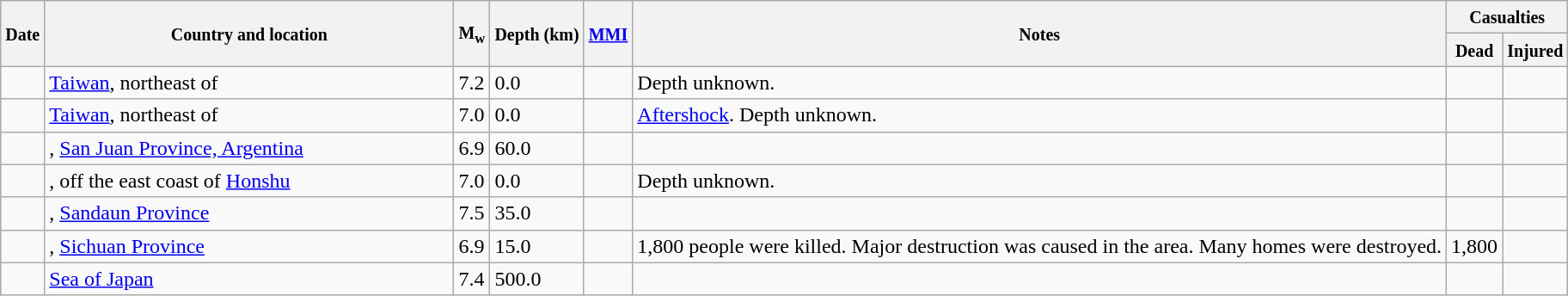<table class="wikitable sortable sort-under" style="border:1px black; margin-left:1em;">
<tr>
<th rowspan="2"><small>Date</small></th>
<th rowspan="2" style="width: 310px"><small>Country and location</small></th>
<th rowspan="2"><small>M<sub>w</sub></small></th>
<th rowspan="2"><small>Depth (km)</small></th>
<th rowspan="2"><small><a href='#'>MMI</a></small></th>
<th rowspan="2" class="unsortable"><small>Notes</small></th>
<th colspan="2"><small>Casualties</small></th>
</tr>
<tr>
<th><small>Dead</small></th>
<th><small>Injured</small></th>
</tr>
<tr>
<td></td>
<td> <a href='#'>Taiwan</a>, northeast of</td>
<td>7.2</td>
<td>0.0</td>
<td></td>
<td>Depth unknown.</td>
<td></td>
<td></td>
</tr>
<tr>
<td></td>
<td> <a href='#'>Taiwan</a>, northeast of</td>
<td>7.0</td>
<td>0.0</td>
<td></td>
<td><a href='#'>Aftershock</a>. Depth unknown.</td>
<td></td>
<td></td>
</tr>
<tr>
<td></td>
<td>, <a href='#'>San Juan Province, Argentina</a></td>
<td>6.9</td>
<td>60.0</td>
<td></td>
<td></td>
<td></td>
<td></td>
</tr>
<tr>
<td></td>
<td>, off the east coast of <a href='#'>Honshu</a></td>
<td>7.0</td>
<td>0.0</td>
<td></td>
<td>Depth unknown.</td>
<td></td>
<td></td>
</tr>
<tr>
<td></td>
<td>, <a href='#'>Sandaun Province</a></td>
<td>7.5</td>
<td>35.0</td>
<td></td>
<td></td>
<td></td>
<td></td>
</tr>
<tr>
<td></td>
<td>, <a href='#'>Sichuan Province</a></td>
<td>6.9</td>
<td>15.0</td>
<td></td>
<td>1,800 people were killed. Major destruction was caused in the area. Many homes were destroyed.</td>
<td>1,800</td>
<td></td>
</tr>
<tr>
<td></td>
<td><a href='#'>Sea of Japan</a></td>
<td>7.4</td>
<td>500.0</td>
<td></td>
<td></td>
<td></td>
<td></td>
</tr>
</table>
